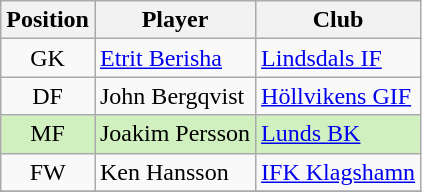<table class="wikitable" style="text-align:center;float:left;margin-right:1em;">
<tr>
<th>Position</th>
<th>Player</th>
<th>Club</th>
</tr>
<tr>
<td>GK</td>
<td align="left"> <a href='#'>Etrit Berisha</a></td>
<td align="left"><a href='#'>Lindsdals IF</a></td>
</tr>
<tr>
<td>DF</td>
<td align="left"> John Bergqvist</td>
<td align="left"><a href='#'>Höllvikens GIF</a></td>
</tr>
<tr bgcolor=#D0F0C0>
<td>MF</td>
<td align="left"> Joakim Persson</td>
<td align="left"><a href='#'>Lunds BK</a></td>
</tr>
<tr>
<td>FW</td>
<td align="left"> Ken Hansson</td>
<td align="left"><a href='#'>IFK Klagshamn</a></td>
</tr>
<tr>
</tr>
</table>
